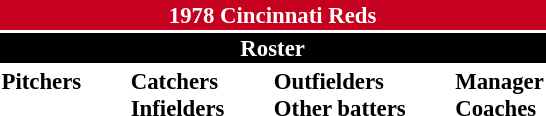<table class="toccolours" style="font-size: 95%;">
<tr>
<th colspan="10" style="background-color: #c6011f; color: white; text-align: center;">1978 Cincinnati Reds</th>
</tr>
<tr>
<td colspan="10" style="background-color: black; color: white; text-align: center;"><strong>Roster</strong></td>
</tr>
<tr>
<td valign="top"><strong>Pitchers</strong><br>












</td>
<td width="25px"></td>
<td valign="top"><strong>Catchers</strong><br>


<strong>Infielders</strong>









</td>
<td width="25px"></td>
<td valign="top"><strong>Outfielders</strong><br>






<strong>Other batters</strong>
</td>
<td width="25px"></td>
<td valign="top"><strong>Manager</strong><br>
<strong>Coaches</strong>





</td>
</tr>
</table>
